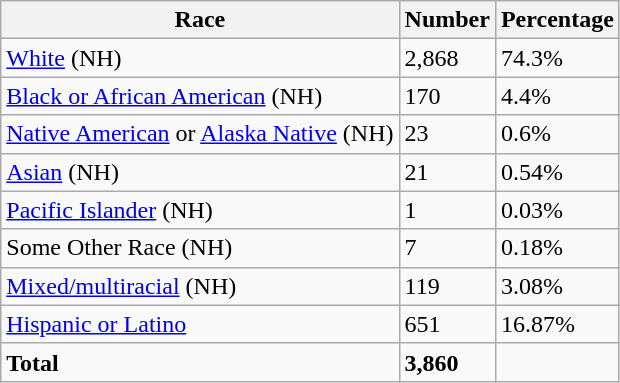<table class="wikitable">
<tr>
<th>Race</th>
<th>Number</th>
<th>Percentage</th>
</tr>
<tr>
<td><a href='#'>White</a> (NH)</td>
<td>2,868</td>
<td>74.3%</td>
</tr>
<tr>
<td><a href='#'>Black or African American</a> (NH)</td>
<td>170</td>
<td>4.4%</td>
</tr>
<tr>
<td><a href='#'>Native American</a> or <a href='#'>Alaska Native</a> (NH)</td>
<td>23</td>
<td>0.6%</td>
</tr>
<tr>
<td><a href='#'>Asian</a> (NH)</td>
<td>21</td>
<td>0.54%</td>
</tr>
<tr>
<td><a href='#'>Pacific Islander</a> (NH)</td>
<td>1</td>
<td>0.03%</td>
</tr>
<tr>
<td>Some Other Race (NH)</td>
<td>7</td>
<td>0.18%</td>
</tr>
<tr>
<td><a href='#'>Mixed/multiracial</a> (NH)</td>
<td>119</td>
<td>3.08%</td>
</tr>
<tr>
<td><a href='#'>Hispanic or Latino</a></td>
<td>651</td>
<td>16.87%</td>
</tr>
<tr>
<td><strong>Total</strong></td>
<td><strong>3,860</strong></td>
<td></td>
</tr>
</table>
